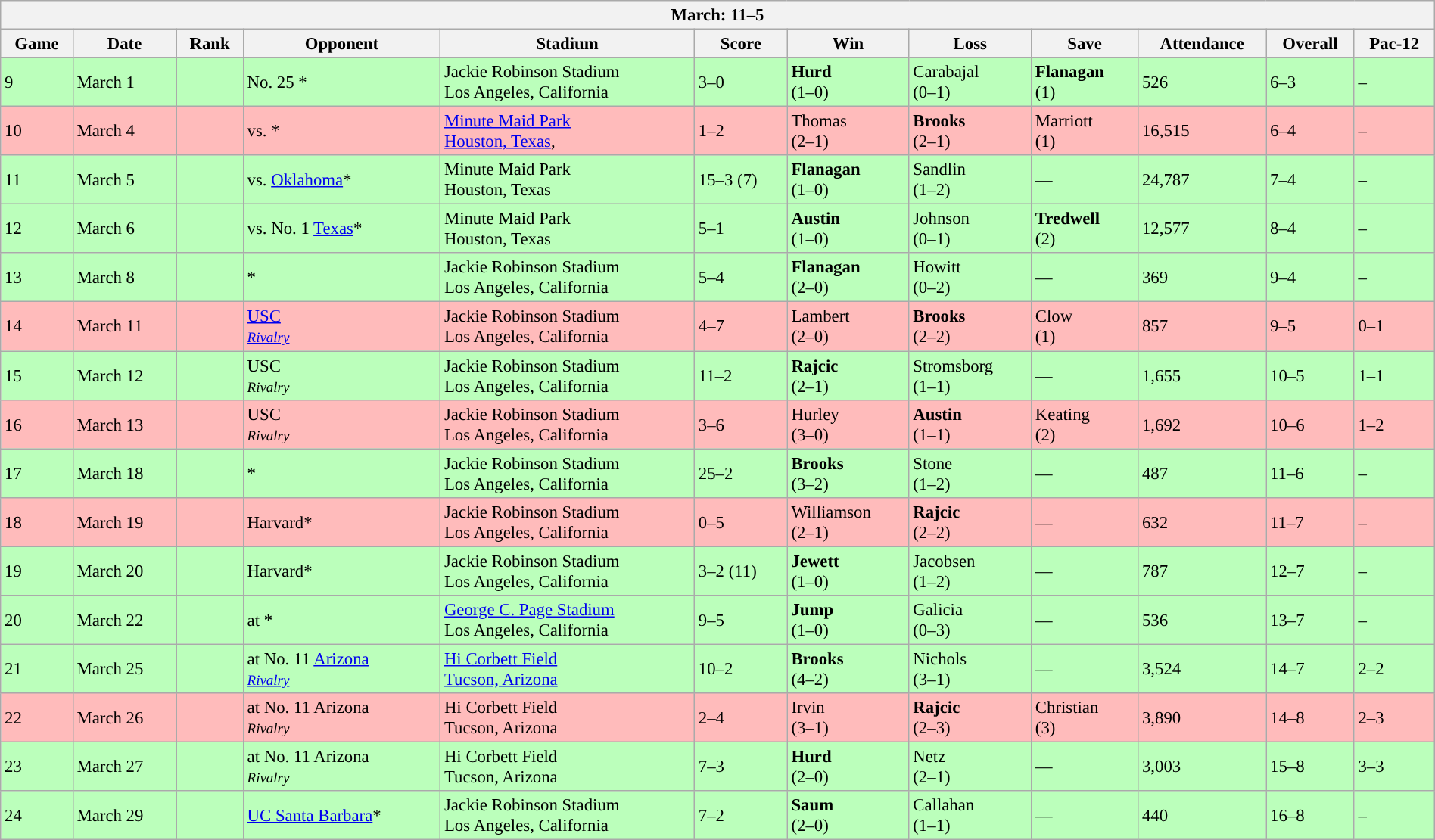<table class="wikitable collapsible collapsed" style="margin:auto; font-size:95%; width:100%">
<tr>
<th colspan=12>March: 11–5</th>
</tr>
<tr>
<th>Game</th>
<th>Date</th>
<th>Rank</th>
<th>Opponent</th>
<th>Stadium</th>
<th>Score</th>
<th>Win</th>
<th>Loss</th>
<th>Save</th>
<th>Attendance</th>
<th>Overall</th>
<th>Pac-12</th>
</tr>
<tr style="background:#bfb;">
<td>9</td>
<td>March 1</td>
<td></td>
<td>No. 25 *</td>
<td>Jackie Robinson Stadium<br>Los Angeles, California</td>
<td>3–0</td>
<td><strong>Hurd</strong><br>(1–0)</td>
<td>Carabajal<br>(0–1)</td>
<td><strong>Flanagan</strong><br>(1)</td>
<td>526</td>
<td>6–3</td>
<td>–</td>
</tr>
<tr style="background:#fbb;">
<td>10</td>
<td>March 4</td>
<td></td>
<td>vs. *</td>
<td><a href='#'>Minute Maid Park</a><br><a href='#'>Houston, Texas</a>,</td>
<td>1–2</td>
<td>Thomas<br>(2–1)</td>
<td><strong>Brooks</strong><br>(2–1)</td>
<td>Marriott<br>(1)</td>
<td>16,515</td>
<td>6–4</td>
<td>–</td>
</tr>
<tr style="background:#bfb;">
<td>11</td>
<td>March 5</td>
<td></td>
<td>vs. <a href='#'>Oklahoma</a>*</td>
<td>Minute Maid Park<br>Houston, Texas</td>
<td>15–3 (7)</td>
<td><strong>Flanagan</strong><br>(1–0)</td>
<td>Sandlin<br>(1–2)</td>
<td>—</td>
<td>24,787</td>
<td>7–4</td>
<td>–</td>
</tr>
<tr style="background:#bfb;">
<td>12</td>
<td>March 6</td>
<td></td>
<td>vs. No. 1 <a href='#'>Texas</a>*</td>
<td>Minute Maid Park<br>Houston, Texas</td>
<td>5–1</td>
<td><strong>Austin</strong><br>(1–0)</td>
<td>Johnson<br>(0–1)</td>
<td><strong>Tredwell</strong><br>(2)</td>
<td>12,577</td>
<td>8–4</td>
<td>–</td>
</tr>
<tr style="background:#bfb;">
<td>13</td>
<td>March 8</td>
<td></td>
<td>*</td>
<td>Jackie Robinson Stadium<br>Los Angeles, California</td>
<td>5–4</td>
<td><strong>Flanagan</strong><br>(2–0)</td>
<td>Howitt<br>(0–2)</td>
<td>—</td>
<td>369</td>
<td>9–4</td>
<td>–</td>
</tr>
<tr style="background:#fbb;">
<td>14</td>
<td>March 11</td>
<td></td>
<td><a href='#'>USC</a><br><em><small><a href='#'>Rivalry</a></small></em></td>
<td>Jackie Robinson Stadium<br>Los Angeles, California</td>
<td>4–7</td>
<td>Lambert<br>(2–0)</td>
<td><strong>Brooks</strong><br>(2–2)</td>
<td>Clow<br>(1)</td>
<td>857</td>
<td>9–5</td>
<td>0–1</td>
</tr>
<tr style="background:#bfb;">
<td>15</td>
<td>March 12</td>
<td></td>
<td>USC<br><em><small>Rivalry</small></em></td>
<td>Jackie Robinson Stadium<br>Los Angeles, California</td>
<td>11–2</td>
<td><strong>Rajcic</strong><br>(2–1)</td>
<td>Stromsborg<br>(1–1)</td>
<td>—</td>
<td>1,655</td>
<td>10–5</td>
<td>1–1</td>
</tr>
<tr style="background:#fbb;">
<td>16</td>
<td>March 13</td>
<td></td>
<td>USC<br><em><small>Rivalry</small></em></td>
<td>Jackie Robinson Stadium<br>Los Angeles, California</td>
<td>3–6</td>
<td>Hurley<br>(3–0)</td>
<td><strong>Austin</strong><br>(1–1)</td>
<td>Keating<br>(2)</td>
<td>1,692</td>
<td>10–6</td>
<td>1–2</td>
</tr>
<tr style="background:#bfb;">
<td>17</td>
<td>March 18</td>
<td></td>
<td>*</td>
<td>Jackie Robinson Stadium<br>Los Angeles, California</td>
<td>25–2</td>
<td><strong>Brooks</strong><br>(3–2)</td>
<td>Stone<br>(1–2)</td>
<td>—</td>
<td>487</td>
<td>11–6</td>
<td>–</td>
</tr>
<tr style="background:#fbb;">
<td>18</td>
<td>March 19</td>
<td></td>
<td>Harvard*</td>
<td>Jackie Robinson Stadium<br>Los Angeles, California</td>
<td>0–5</td>
<td>Williamson<br>(2–1)</td>
<td><strong>Rajcic</strong><br>(2–2)</td>
<td>—</td>
<td>632</td>
<td>11–7</td>
<td>–</td>
</tr>
<tr style="background:#bfb;">
<td>19</td>
<td>March 20</td>
<td></td>
<td>Harvard*</td>
<td>Jackie Robinson Stadium<br>Los Angeles, California</td>
<td>3–2 (11)</td>
<td><strong>Jewett</strong><br>(1–0)</td>
<td>Jacobsen<br>(1–2)</td>
<td>—</td>
<td>787</td>
<td>12–7</td>
<td>–</td>
</tr>
<tr style="background:#bfb;">
<td>20</td>
<td>March 22</td>
<td></td>
<td>at *</td>
<td><a href='#'>George C. Page Stadium</a><br>Los Angeles, California</td>
<td>9–5</td>
<td><strong>Jump</strong><br>(1–0)</td>
<td>Galicia<br>(0–3)</td>
<td>—</td>
<td>536</td>
<td>13–7</td>
<td>–</td>
</tr>
<tr style="background:#bfb;">
<td>21</td>
<td>March 25</td>
<td></td>
<td>at No. 11 <a href='#'>Arizona</a><br><em><small><a href='#'>Rivalry</a></small></em></td>
<td><a href='#'>Hi Corbett Field</a><br><a href='#'>Tucson, Arizona</a></td>
<td>10–2</td>
<td><strong>Brooks</strong><br>(4–2)</td>
<td>Nichols<br>(3–1)</td>
<td>—</td>
<td>3,524</td>
<td>14–7</td>
<td>2–2</td>
</tr>
<tr style="background:#fbb;">
<td>22</td>
<td>March 26</td>
<td></td>
<td>at No. 11 Arizona<br><em><small>Rivalry</small></em></td>
<td>Hi Corbett Field<br>Tucson, Arizona</td>
<td>2–4</td>
<td>Irvin<br>(3–1)</td>
<td><strong>Rajcic</strong><br>(2–3)</td>
<td>Christian<br>(3)</td>
<td>3,890</td>
<td>14–8</td>
<td>2–3</td>
</tr>
<tr style="background:#bfb;">
<td>23</td>
<td>March 27</td>
<td></td>
<td>at No. 11 Arizona<br><em><small>Rivalry</small></em></td>
<td>Hi Corbett Field<br>Tucson, Arizona</td>
<td>7–3</td>
<td><strong>Hurd</strong><br>(2–0)</td>
<td>Netz<br>(2–1)</td>
<td>—</td>
<td>3,003</td>
<td>15–8</td>
<td>3–3</td>
</tr>
<tr style="background:#bfb;">
<td>24</td>
<td>March 29</td>
<td></td>
<td><a href='#'>UC Santa Barbara</a>*</td>
<td>Jackie Robinson Stadium<br>Los Angeles, California</td>
<td>7–2</td>
<td><strong>Saum</strong><br>(2–0)</td>
<td>Callahan<br>(1–1)</td>
<td>—</td>
<td>440</td>
<td>16–8</td>
<td>–</td>
</tr>
</table>
